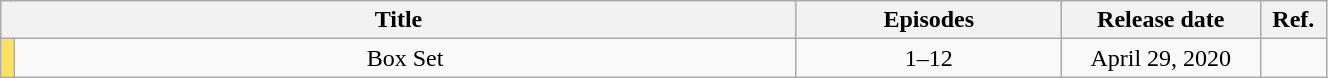<table class="wikitable" style="text-align: center; width: 70%;">
<tr>
<th colspan="2">Title</th>
<th width="20%">Episodes</th>
<th width="15%">Release date</th>
<th width="5%">Ref.</th>
</tr>
<tr>
<td rowspan="2" width="1%" style="background: #FFE15D;"></td>
<td>Box Set</td>
<td>1–12</td>
<td>April 29, 2020</td>
<td></td>
</tr>
</table>
